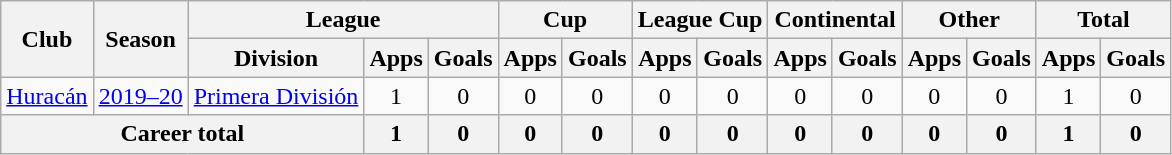<table class="wikitable" style="text-align:center">
<tr>
<th rowspan="2">Club</th>
<th rowspan="2">Season</th>
<th colspan="3">League</th>
<th colspan="2">Cup</th>
<th colspan="2">League Cup</th>
<th colspan="2">Continental</th>
<th colspan="2">Other</th>
<th colspan="2">Total</th>
</tr>
<tr>
<th>Division</th>
<th>Apps</th>
<th>Goals</th>
<th>Apps</th>
<th>Goals</th>
<th>Apps</th>
<th>Goals</th>
<th>Apps</th>
<th>Goals</th>
<th>Apps</th>
<th>Goals</th>
<th>Apps</th>
<th>Goals</th>
</tr>
<tr>
<td rowspan="1"><a href='#'>Huracán</a></td>
<td><a href='#'>2019–20</a></td>
<td rowspan="1"><a href='#'>Primera División</a></td>
<td>1</td>
<td>0</td>
<td>0</td>
<td>0</td>
<td>0</td>
<td>0</td>
<td>0</td>
<td>0</td>
<td>0</td>
<td>0</td>
<td>1</td>
<td>0</td>
</tr>
<tr>
<th colspan="3">Career total</th>
<th>1</th>
<th>0</th>
<th>0</th>
<th>0</th>
<th>0</th>
<th>0</th>
<th>0</th>
<th>0</th>
<th>0</th>
<th>0</th>
<th>1</th>
<th>0</th>
</tr>
</table>
